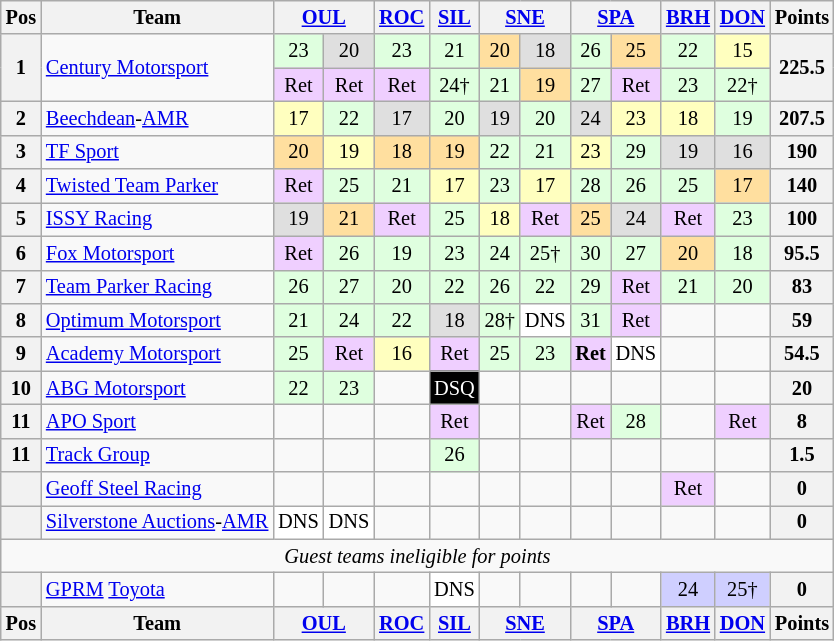<table class="wikitable" style="font-size: 85%; text-align: center;">
<tr valign="top">
<th valign="middle">Pos</th>
<th valign="middle">Team</th>
<th colspan=2><a href='#'>OUL</a></th>
<th><a href='#'>ROC</a></th>
<th><a href='#'>SIL</a></th>
<th colspan=2><a href='#'>SNE</a></th>
<th colspan=2><a href='#'>SPA</a></th>
<th><a href='#'>BRH</a></th>
<th><a href='#'>DON</a></th>
<th valign="middle">Points</th>
</tr>
<tr>
<th rowspan=2>1</th>
<td rowspan=2 align=left> <a href='#'>Century Motorsport</a></td>
<td style="background:#DFFFDF;">23</td>
<td style="background:#DFDFDF;">20</td>
<td style="background:#DFFFDF;">23</td>
<td style="background:#DFFFDF;">21</td>
<td style="background:#FFDF9F;">20</td>
<td style="background:#DFDFDF;">18</td>
<td style="background:#DFFFDF;">26</td>
<td style="background:#FFDF9F;">25</td>
<td style="background:#DFFFDF;">22</td>
<td style="background:#FFFFBF;">15</td>
<th rowspan=2>225.5</th>
</tr>
<tr>
<td style="background:#EFCFFF;">Ret</td>
<td style="background:#EFCFFF;">Ret</td>
<td style="background:#EFCFFF;">Ret</td>
<td style="background:#DFFFDF;">24†</td>
<td style="background:#DFFFDF;">21</td>
<td style="background:#FFDF9F;">19</td>
<td style="background:#DFFFDF;">27</td>
<td style="background:#EFCFFF;">Ret</td>
<td style="background:#DFFFDF;">23</td>
<td style="background:#DFFFDF;">22†</td>
</tr>
<tr>
<th>2</th>
<td align=left> <a href='#'>Beechdean</a>-<a href='#'>AMR</a></td>
<td style="background:#FFFFBF;">17</td>
<td style="background:#DFFFDF;">22</td>
<td style="background:#DFDFDF;">17</td>
<td style="background:#DFFFDF;">20</td>
<td style="background:#DFDFDF;">19</td>
<td style="background:#DFFFDF;">20</td>
<td style="background:#DFDFDF;">24</td>
<td style="background:#FFFFBF;">23</td>
<td style="background:#FFFFBF;">18</td>
<td style="background:#DFFFDF;">19</td>
<th>207.5</th>
</tr>
<tr>
<th>3</th>
<td align=left> <a href='#'>TF Sport</a></td>
<td style="background:#FFDF9F;">20</td>
<td style="background:#FFFFBF;">19</td>
<td style="background:#FFDF9F;">18</td>
<td style="background:#FFDF9F;">19</td>
<td style="background:#DFFFDF;">22</td>
<td style="background:#DFFFDF;">21</td>
<td style="background:#FFFFBF;">23</td>
<td style="background:#DFFFDF;">29</td>
<td style="background:#DFDFDF;">19</td>
<td style="background:#DFDFDF;">16</td>
<th>190</th>
</tr>
<tr>
<th>4</th>
<td align=left> <a href='#'>Twisted Team Parker</a></td>
<td style="background:#EFCFFF;">Ret</td>
<td style="background:#DFFFDF;">25</td>
<td style="background:#DFFFDF;">21</td>
<td style="background:#FFFFBF;">17</td>
<td style="background:#DFFFDF;">23</td>
<td style="background:#FFFFBF;">17</td>
<td style="background:#DFFFDF;">28</td>
<td style="background:#DFFFDF;">26</td>
<td style="background:#DFFFDF;">25</td>
<td style="background:#FFDF9F;">17</td>
<th>140</th>
</tr>
<tr>
<th>5</th>
<td align=left> <a href='#'>ISSY Racing</a></td>
<td style="background:#DFDFDF;">19</td>
<td style="background:#FFDF9F;">21</td>
<td style="background:#EFCFFF;">Ret</td>
<td style="background:#DFFFDF;">25</td>
<td style="background:#FFFFBF;">18</td>
<td style="background:#EFCFFF;">Ret</td>
<td style="background:#FFDF9F;">25</td>
<td style="background:#DFDFDF;">24</td>
<td style="background:#EFCFFF;">Ret</td>
<td style="background:#DFFFDF;">23</td>
<th>100</th>
</tr>
<tr>
<th>6</th>
<td align=left> <a href='#'>Fox Motorsport</a></td>
<td style="background:#EFCFFF;">Ret</td>
<td style="background:#DFFFDF;">26</td>
<td style="background:#DFFFDF;">19</td>
<td style="background:#DFFFDF;">23</td>
<td style="background:#DFFFDF;">24</td>
<td style="background:#DFFFDF;">25†</td>
<td style="background:#DFFFDF;">30</td>
<td style="background:#DFFFDF;">27</td>
<td style="background:#FFDF9F;">20</td>
<td style="background:#DFFFDF;">18</td>
<th>95.5</th>
</tr>
<tr>
<th>7</th>
<td align=left> <a href='#'>Team Parker Racing</a></td>
<td style="background:#DFFFDF;">26</td>
<td style="background:#DFFFDF;">27</td>
<td style="background:#DFFFDF;">20</td>
<td style="background:#DFFFDF;">22</td>
<td style="background:#DFFFDF;">26</td>
<td style="background:#DFFFDF;">22</td>
<td style="background:#DFFFDF;">29</td>
<td style="background:#EFCFFF;">Ret</td>
<td style="background:#DFFFDF;">21</td>
<td style="background:#DFFFDF;">20</td>
<th>83</th>
</tr>
<tr>
<th>8</th>
<td align=left> <a href='#'>Optimum Motorsport</a></td>
<td style="background:#DFFFDF;">21</td>
<td style="background:#DFFFDF;">24</td>
<td style="background:#DFFFDF;">22</td>
<td style="background:#DFDFDF;">18</td>
<td style="background:#DFFFDF;">28†</td>
<td style="background:#FFFFFF;">DNS</td>
<td style="background:#DFFFDF;">31</td>
<td style="background:#EFCFFF;">Ret</td>
<td></td>
<td></td>
<th>59</th>
</tr>
<tr>
<th>9</th>
<td align=left> <a href='#'>Academy Motorsport</a></td>
<td style="background:#DFFFDF;">25</td>
<td style="background:#EFCFFF;">Ret</td>
<td style="background:#FFFFBF;">16</td>
<td style="background:#EFCFFF;">Ret</td>
<td style="background:#DFFFDF;">25</td>
<td style="background:#DFFFDF;">23</td>
<td style="background:#EFCFFF;"><strong>Ret</strong></td>
<td style="background:#FFFFFF;">DNS</td>
<td></td>
<td></td>
<th>54.5</th>
</tr>
<tr>
<th>10</th>
<td align=left> <a href='#'>ABG Motorsport</a></td>
<td style="background:#DFFFDF;">22</td>
<td style="background:#DFFFDF;">23</td>
<td></td>
<td style="background:#000000; color:white;">DSQ</td>
<td></td>
<td></td>
<td></td>
<td></td>
<td></td>
<td></td>
<th>20</th>
</tr>
<tr>
<th>11</th>
<td align=left> <a href='#'>APO Sport</a></td>
<td></td>
<td></td>
<td></td>
<td style="background:#EFCFFF;">Ret</td>
<td></td>
<td></td>
<td style="background:#EFCFFF;">Ret</td>
<td style="background:#DFFFDF;">28</td>
<td></td>
<td style="background:#EFCFFF;">Ret</td>
<th>8</th>
</tr>
<tr>
<th>11</th>
<td align=left> <a href='#'>Track Group</a></td>
<td></td>
<td></td>
<td></td>
<td style="background:#DFFFDF;">26</td>
<td></td>
<td></td>
<td></td>
<td></td>
<td></td>
<td></td>
<th>1.5</th>
</tr>
<tr>
<th></th>
<td align=left> <a href='#'>Geoff Steel Racing</a></td>
<td></td>
<td></td>
<td></td>
<td></td>
<td></td>
<td></td>
<td></td>
<td></td>
<td style="background:#EFCFFF;">Ret</td>
<td></td>
<th>0</th>
</tr>
<tr>
<th></th>
<td align=left> <a href='#'>Silverstone Auctions</a>-<a href='#'>AMR</a></td>
<td style="background:#FFFFFF;">DNS</td>
<td style="background:#FFFFFF;">DNS</td>
<td></td>
<td></td>
<td></td>
<td></td>
<td></td>
<td></td>
<td></td>
<td></td>
<th>0</th>
</tr>
<tr>
<td colspan=13 align=center><em>Guest teams ineligible for points</em></td>
</tr>
<tr>
<th></th>
<td align=left> <a href='#'>GPRM</a> <a href='#'>Toyota</a></td>
<td></td>
<td></td>
<td></td>
<td style="background:#FFFFFF;">DNS</td>
<td></td>
<td></td>
<td></td>
<td></td>
<td style="background:#CFCFFF;">24</td>
<td style="background:#CFCFFF;">25†</td>
<th>0</th>
</tr>
<tr valign="top">
<th valign="middle">Pos</th>
<th valign="middle">Team</th>
<th colspan=2><a href='#'>OUL</a></th>
<th><a href='#'>ROC</a></th>
<th><a href='#'>SIL</a></th>
<th colspan=2><a href='#'>SNE</a></th>
<th colspan=2><a href='#'>SPA</a></th>
<th><a href='#'>BRH</a></th>
<th><a href='#'>DON</a></th>
<th valign="middle">Points</th>
</tr>
</table>
